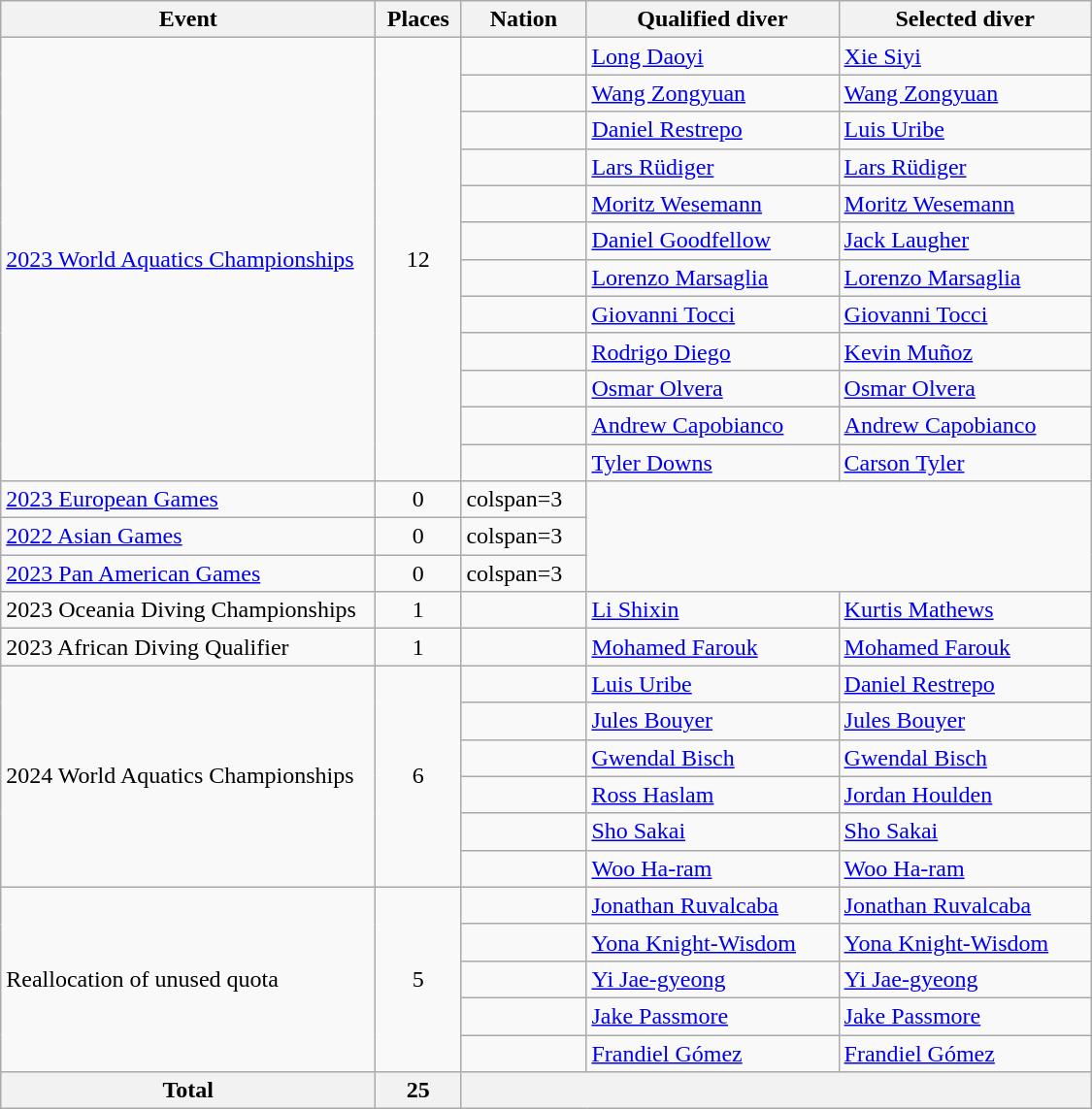<table class="wikitable" width=750>
<tr>
<th width=250>Event</th>
<th>Places</th>
<th>Nation</th>
<th>Qualified diver</th>
<th>Selected diver</th>
</tr>
<tr>
<td rowspan=12><a href='#'>2023 World Aquatics Championships</a></td>
<td rowspan=12 align=center>12</td>
<td></td>
<td><a href='#'>Long Daoyi</a></td>
<td><a href='#'>Xie Siyi</a></td>
</tr>
<tr>
<td></td>
<td><a href='#'>Wang Zongyuan</a></td>
<td><a href='#'>Wang Zongyuan</a></td>
</tr>
<tr>
<td></td>
<td><a href='#'>Daniel Restrepo</a></td>
<td><a href='#'>Luis Uribe</a></td>
</tr>
<tr>
<td></td>
<td><a href='#'>Lars Rüdiger</a></td>
<td><a href='#'>Lars Rüdiger</a></td>
</tr>
<tr>
<td></td>
<td><a href='#'>Moritz Wesemann</a></td>
<td><a href='#'>Moritz Wesemann</a></td>
</tr>
<tr>
<td></td>
<td><a href='#'>Daniel Goodfellow</a></td>
<td><a href='#'>Jack Laugher</a></td>
</tr>
<tr>
<td></td>
<td><a href='#'>Lorenzo Marsaglia</a></td>
<td><a href='#'>Lorenzo Marsaglia</a></td>
</tr>
<tr>
<td></td>
<td><a href='#'>Giovanni Tocci</a></td>
<td><a href='#'>Giovanni Tocci</a></td>
</tr>
<tr>
<td></td>
<td><a href='#'>Rodrigo Diego</a></td>
<td><a href='#'>Kevin Muñoz</a></td>
</tr>
<tr>
<td></td>
<td><a href='#'>Osmar Olvera</a></td>
<td><a href='#'>Osmar Olvera</a></td>
</tr>
<tr>
<td></td>
<td><a href='#'>Andrew Capobianco</a></td>
<td><a href='#'>Andrew Capobianco</a></td>
</tr>
<tr>
<td></td>
<td><a href='#'>Tyler Downs</a></td>
<td><a href='#'>Carson Tyler</a></td>
</tr>
<tr>
<td><a href='#'>2023 European Games</a></td>
<td align=center>0</td>
<td>colspan=3 </td>
</tr>
<tr>
<td><a href='#'>2022 Asian Games</a></td>
<td align=center>0</td>
<td>colspan=3 </td>
</tr>
<tr>
<td><a href='#'>2023 Pan American Games</a></td>
<td align=center>0</td>
<td>colspan=3 </td>
</tr>
<tr>
<td>2023 Oceania Diving Championships</td>
<td align=center>1</td>
<td></td>
<td><a href='#'>Li Shixin</a></td>
<td><a href='#'>Kurtis Mathews</a></td>
</tr>
<tr>
<td>2023 African Diving Qualifier</td>
<td align=center>1</td>
<td></td>
<td><a href='#'>Mohamed Farouk</a></td>
<td><a href='#'>Mohamed Farouk</a></td>
</tr>
<tr>
<td rowspan=6>2024 World Aquatics Championships</td>
<td rowspan=6 align=center>6</td>
<td></td>
<td><a href='#'>Luis Uribe</a></td>
<td><a href='#'>Daniel Restrepo</a></td>
</tr>
<tr>
<td></td>
<td><a href='#'>Jules Bouyer</a></td>
<td><a href='#'>Jules Bouyer</a></td>
</tr>
<tr>
<td></td>
<td><a href='#'>Gwendal Bisch</a></td>
<td><a href='#'>Gwendal Bisch</a></td>
</tr>
<tr>
<td></td>
<td><a href='#'>Ross Haslam</a></td>
<td><a href='#'>Jordan Houlden</a></td>
</tr>
<tr>
<td></td>
<td><a href='#'>Sho Sakai</a></td>
<td><a href='#'>Sho Sakai</a></td>
</tr>
<tr>
<td></td>
<td><a href='#'>Woo Ha-ram</a></td>
<td><a href='#'>Woo Ha-ram</a></td>
</tr>
<tr>
<td rowspan="5">Reallocation of unused quota</td>
<td rowspan="5" align="center">5</td>
<td></td>
<td><a href='#'>Jonathan Ruvalcaba</a></td>
<td><a href='#'>Jonathan Ruvalcaba</a></td>
</tr>
<tr>
<td></td>
<td><a href='#'>Yona Knight-Wisdom</a></td>
<td><a href='#'>Yona Knight-Wisdom</a></td>
</tr>
<tr>
<td></td>
<td><a href='#'>Yi Jae-gyeong</a></td>
<td><a href='#'>Yi Jae-gyeong</a></td>
</tr>
<tr>
<td></td>
<td><a href='#'>Jake Passmore</a></td>
<td><a href='#'>Jake Passmore</a></td>
</tr>
<tr>
<td></td>
<td><a href='#'>Frandiel Gómez</a></td>
<td><a href='#'>Frandiel Gómez</a></td>
</tr>
<tr>
<th>Total</th>
<th>25</th>
<th colspan="3"></th>
</tr>
</table>
